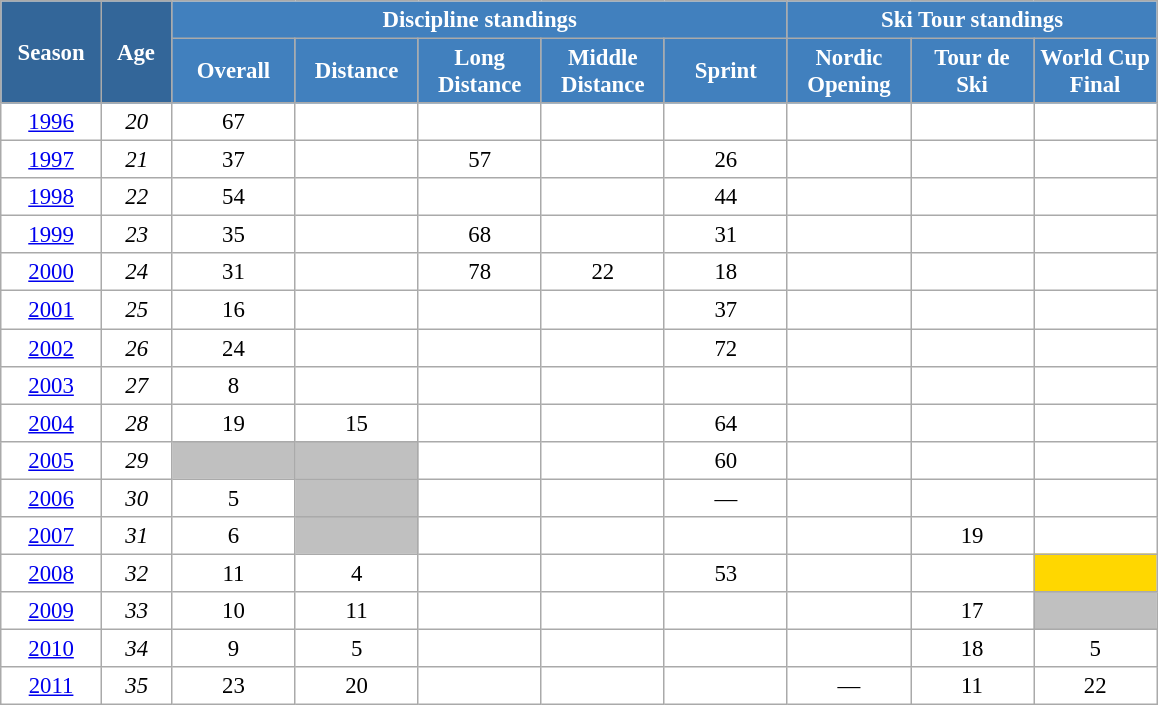<table class="wikitable" style="font-size:95%; text-align:center; border:grey solid 1px; border-collapse:collapse; background:#ffffff;">
<tr>
<th style="background-color:#369; color:white; width:60px;" rowspan="2"> Season </th>
<th style="background-color:#369; color:white; width:40px;" rowspan="2"> Age </th>
<th style="background-color:#4180be; color:white;" colspan="5">Discipline standings</th>
<th style="background-color:#4180be; color:white;" colspan="3">Ski Tour standings</th>
</tr>
<tr>
<th style="background-color:#4180be; color:white; width:75px;">Overall</th>
<th style="background-color:#4180be; color:white; width:75px;">Distance</th>
<th style="background-color:#4180be; color:white; width:75px;">Long Distance</th>
<th style="background-color:#4180be; color:white; width:75px;">Middle Distance</th>
<th style="background-color:#4180be; color:white; width:75px;">Sprint</th>
<th style="background-color:#4180be; color:white; width:75px;">Nordic<br>Opening</th>
<th style="background-color:#4180be; color:white; width:75px;">Tour de<br>Ski</th>
<th style="background-color:#4180be; color:white; width:75px;">World Cup<br>Final</th>
</tr>
<tr>
<td><a href='#'>1996</a></td>
<td><em>20</em></td>
<td>67</td>
<td></td>
<td></td>
<td></td>
<td></td>
<td></td>
<td></td>
<td></td>
</tr>
<tr>
<td><a href='#'>1997</a></td>
<td><em>21</em></td>
<td>37</td>
<td></td>
<td>57</td>
<td></td>
<td>26</td>
<td></td>
<td></td>
<td></td>
</tr>
<tr>
<td><a href='#'>1998</a></td>
<td><em>22</em></td>
<td>54</td>
<td></td>
<td></td>
<td></td>
<td>44</td>
<td></td>
<td></td>
<td></td>
</tr>
<tr>
<td><a href='#'>1999</a></td>
<td><em>23</em></td>
<td>35</td>
<td></td>
<td>68</td>
<td></td>
<td>31</td>
<td></td>
<td></td>
<td></td>
</tr>
<tr>
<td><a href='#'>2000</a></td>
<td><em>24</em></td>
<td>31</td>
<td></td>
<td>78</td>
<td>22</td>
<td>18</td>
<td></td>
<td></td>
<td></td>
</tr>
<tr>
<td><a href='#'>2001</a></td>
<td><em>25</em></td>
<td>16</td>
<td></td>
<td></td>
<td></td>
<td>37</td>
<td></td>
<td></td>
<td></td>
</tr>
<tr>
<td><a href='#'>2002</a></td>
<td><em>26</em></td>
<td>24</td>
<td></td>
<td></td>
<td></td>
<td>72</td>
<td></td>
<td></td>
<td></td>
</tr>
<tr>
<td><a href='#'>2003</a></td>
<td><em>27</em></td>
<td>8</td>
<td></td>
<td></td>
<td></td>
<td></td>
<td></td>
<td></td>
<td></td>
</tr>
<tr>
<td><a href='#'>2004</a></td>
<td><em>28</em></td>
<td>19</td>
<td>15</td>
<td></td>
<td></td>
<td>64</td>
<td></td>
<td></td>
<td></td>
</tr>
<tr>
<td><a href='#'>2005</a></td>
<td><em>29</em></td>
<td bgcolor="silver"></td>
<td bgcolor="silver"></td>
<td></td>
<td></td>
<td>60</td>
<td></td>
<td></td>
<td></td>
</tr>
<tr>
<td><a href='#'>2006</a></td>
<td><em>30</em></td>
<td>5</td>
<td bgcolor="silver"></td>
<td></td>
<td></td>
<td>—</td>
<td></td>
<td></td>
<td></td>
</tr>
<tr>
<td><a href='#'>2007</a></td>
<td><em>31</em></td>
<td>6</td>
<td bgcolor="silver"></td>
<td></td>
<td></td>
<td></td>
<td></td>
<td>19</td>
<td></td>
</tr>
<tr>
<td><a href='#'>2008</a></td>
<td><em>32</em></td>
<td>11</td>
<td>4</td>
<td></td>
<td></td>
<td>53</td>
<td></td>
<td></td>
<td bgcolor="gold"></td>
</tr>
<tr>
<td><a href='#'>2009</a></td>
<td><em>33</em></td>
<td>10</td>
<td>11</td>
<td></td>
<td></td>
<td></td>
<td></td>
<td>17</td>
<td bgcolor="silver"></td>
</tr>
<tr>
<td><a href='#'>2010</a></td>
<td><em>34</em></td>
<td>9</td>
<td>5</td>
<td></td>
<td></td>
<td></td>
<td></td>
<td>18</td>
<td>5</td>
</tr>
<tr>
<td><a href='#'>2011</a></td>
<td><em>35</em></td>
<td>23</td>
<td>20</td>
<td></td>
<td></td>
<td></td>
<td>—</td>
<td>11</td>
<td>22</td>
</tr>
</table>
